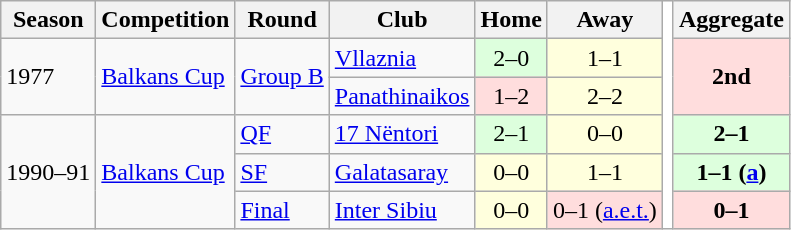<table class="wikitable">
<tr>
<th>Season</th>
<th>Competition</th>
<th>Round</th>
<th>Club</th>
<th>Home</th>
<th>Away</th>
<th style="background:white" rowspan=6></th>
<th>Aggregate</th>
</tr>
<tr>
<td rowspan=2>1977</td>
<td rowspan=2><a href='#'>Balkans Cup</a></td>
<td rowspan=2><a href='#'>Group B</a></td>
<td> <a href='#'>Vllaznia</a></td>
<td bgcolor="#ddffdd" style="text-align:center;">2–0</td>
<td bgcolor="#ffffdd" style="text-align:center;">1–1</td>
<td bgcolor="#ffdddd" style="text-align:center;" rowspan=2><strong>2nd</strong></td>
</tr>
<tr>
<td> <a href='#'>Panathinaikos</a></td>
<td bgcolor="#ffdddd" style="text-align:center;">1–2</td>
<td bgcolor="#ffffdd" style="text-align:center;">2–2</td>
</tr>
<tr>
<td rowspan=3>1990–91</td>
<td rowspan=3><a href='#'>Balkans Cup</a></td>
<td><a href='#'>QF</a></td>
<td> <a href='#'>17 Nëntori</a></td>
<td bgcolor="#ddffdd" style="text-align:center;">2–1</td>
<td bgcolor="#ffffdd" style="text-align:center;">0–0</td>
<td bgcolor="#ddffdd" style="text-align:center;"><strong>2–1</strong></td>
</tr>
<tr>
<td><a href='#'>SF</a></td>
<td> <a href='#'>Galatasaray</a></td>
<td bgcolor="#ffffdd" style="text-align:center;">0–0</td>
<td bgcolor="#ffffdd" style="text-align:center;">1–1</td>
<td bgcolor="#ddffdd" style="text-align:center;"><strong>1–1 (<a href='#'>a</a>)</strong></td>
</tr>
<tr>
<td><a href='#'>Final</a></td>
<td> <a href='#'>Inter Sibiu</a></td>
<td bgcolor="#ffffdd" style="text-align:center;">0–0</td>
<td bgcolor="#ffdddd" style="text-align:center;">0–1 (<a href='#'>a.e.t.</a>)</td>
<td bgcolor="#ffdddd" style="text-align:center;"><strong>0–1</strong></td>
</tr>
</table>
